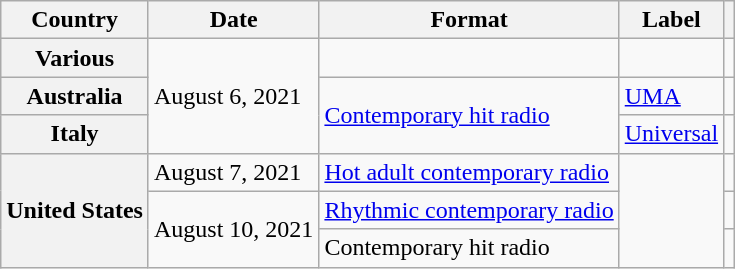<table class="wikitable plainrowheaders" border="1">
<tr>
<th scope="col">Country</th>
<th scope="col">Date</th>
<th scope="col">Format</th>
<th scope="col">Label</th>
<th scope="col"></th>
</tr>
<tr>
<th scope="row">Various</th>
<td rowspan="3">August 6, 2021</td>
<td></td>
<td></td>
<td style="text-align:center;"></td>
</tr>
<tr>
<th scope="row">Australia</th>
<td rowspan="2"><a href='#'>Contemporary hit radio</a></td>
<td><a href='#'>UMA</a></td>
<td style="text-align:center;"></td>
</tr>
<tr>
<th scope="row">Italy</th>
<td><a href='#'>Universal</a></td>
<td style="text-align:center;"></td>
</tr>
<tr>
<th scope="row" rowspan="3">United States</th>
<td>August 7, 2021</td>
<td><a href='#'>Hot adult contemporary radio</a></td>
<td rowspan="3"></td>
<td style="text-align:center;"></td>
</tr>
<tr>
<td rowspan="2">August 10, 2021</td>
<td><a href='#'>Rhythmic contemporary radio</a></td>
<td style="text-align:center;"></td>
</tr>
<tr>
<td>Contemporary hit radio</td>
<td style="text-align:center;"></td>
</tr>
</table>
